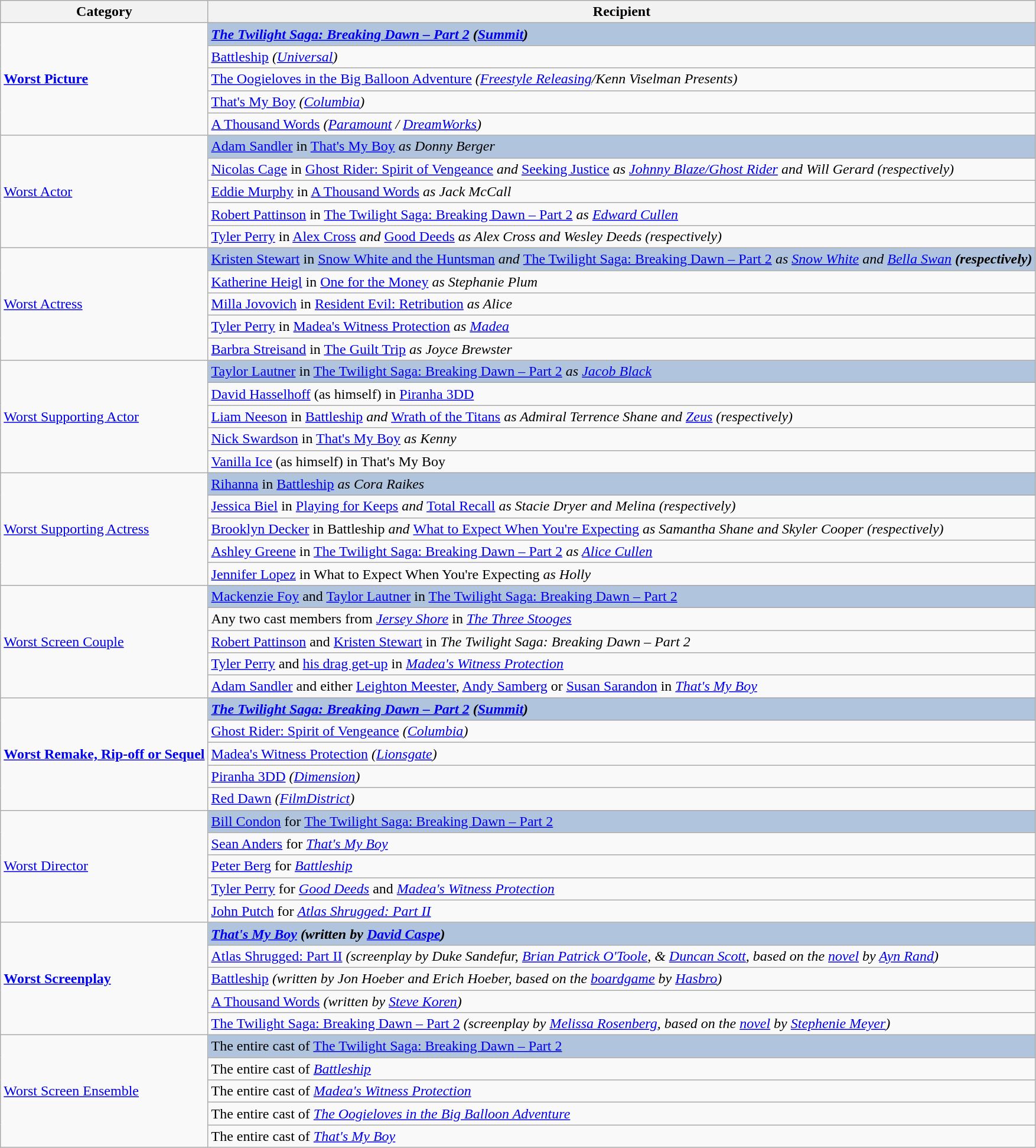<table class="wikitable">
<tr>
<th>Category</th>
<th>Recipient</th>
</tr>
<tr>
<td rowspan=5><strong><a href='#'>Worst Picture</a></strong></td>
<td style="background:#B0C4DE"><strong><em><a href='#'>The Twilight Saga: Breaking Dawn – Part 2</a><em> (<a href='#'>Summit</a>)<strong></td>
</tr>
<tr>
<td></em><a href='#'>Battleship</a><em> (<a href='#'>Universal</a>)</td>
</tr>
<tr>
<td></em><a href='#'>The Oogieloves in the Big Balloon Adventure</a><em> (<a href='#'>Freestyle Releasing</a>/Kenn Viselman Presents)</td>
</tr>
<tr>
<td></em><a href='#'>That's My Boy</a><em> (<a href='#'>Columbia</a>)</td>
</tr>
<tr>
<td></em><a href='#'>A Thousand Words</a><em> (<a href='#'>Paramount</a> / <a href='#'>DreamWorks</a>)</td>
</tr>
<tr>
<td rowspan=5></strong><a href='#'>Worst Actor</a><strong></td>
<td style="background:#B0C4DE"></strong><a href='#'>Adam Sandler</a> in </em><a href='#'>That's My Boy</a><em> as Donny Berger<strong></td>
</tr>
<tr>
<td><a href='#'>Nicolas Cage</a> in </em><a href='#'>Ghost Rider: Spirit of Vengeance</a><em> and </em><a href='#'>Seeking Justice</a><em> as <a href='#'>Johnny Blaze/Ghost Rider</a> and Will Gerard (respectively)</td>
</tr>
<tr>
<td><a href='#'>Eddie Murphy</a> in </em><a href='#'>A Thousand Words</a><em> as Jack McCall</td>
</tr>
<tr>
<td><a href='#'>Robert Pattinson</a> in </em><a href='#'>The Twilight Saga: Breaking Dawn – Part 2</a><em> as <a href='#'>Edward Cullen</a></td>
</tr>
<tr>
<td><a href='#'>Tyler Perry</a> in </em><a href='#'>Alex Cross</a><em> and </em><a href='#'>Good Deeds</a><em> as Alex Cross and Wesley Deeds (respectively)</td>
</tr>
<tr>
<td rowspan=5></strong><a href='#'>Worst Actress</a><strong></td>
<td style="background:#B0C4DE"></strong><a href='#'>Kristen Stewart</a> in </em><a href='#'>Snow White and the Huntsman</a><em> and </em><a href='#'>The Twilight Saga: Breaking Dawn – Part 2</a><em> as <a href='#'>Snow White</a> and <a href='#'>Bella Swan</a><strong> (respectively)</td>
</tr>
<tr>
<td><a href='#'>Katherine Heigl</a> in </em><a href='#'>One for the Money</a><em> as Stephanie Plum</td>
</tr>
<tr>
<td><a href='#'>Milla Jovovich</a> in </em><a href='#'>Resident Evil: Retribution</a><em> as Alice</td>
</tr>
<tr>
<td><a href='#'>Tyler Perry</a> in </em><a href='#'>Madea's Witness Protection</a><em> as <a href='#'>Madea</a></td>
</tr>
<tr>
<td><a href='#'>Barbra Streisand</a> in </em><a href='#'>The Guilt Trip</a><em> as Joyce Brewster</td>
</tr>
<tr>
<td rowspan=5></strong><a href='#'>Worst Supporting Actor</a><strong></td>
<td style="background:#B0C4DE"></strong><a href='#'>Taylor Lautner</a> in </em><a href='#'>The Twilight Saga: Breaking Dawn – Part 2</a><em> as <a href='#'>Jacob Black</a><strong></td>
</tr>
<tr>
<td><a href='#'>David Hasselhoff</a> (as himself) in </em><a href='#'>Piranha 3DD</a><em></td>
</tr>
<tr>
<td><a href='#'>Liam Neeson</a> in </em><a href='#'>Battleship</a><em> and </em><a href='#'>Wrath of the Titans</a><em> as Admiral Terrence Shane and <a href='#'>Zeus</a> (respectively)</td>
</tr>
<tr>
<td><a href='#'>Nick Swardson</a> in </em><a href='#'>That's My Boy</a><em> as Kenny</td>
</tr>
<tr>
<td><a href='#'>Vanilla Ice</a> (as himself) in </em>That's My Boy<em></td>
</tr>
<tr>
<td rowspan=5></strong><a href='#'>Worst Supporting Actress</a><strong></td>
<td style="background:#B0C4DE"></strong><a href='#'>Rihanna</a> in </em><a href='#'>Battleship</a><em> as Cora Raikes<strong></td>
</tr>
<tr>
<td><a href='#'>Jessica Biel</a> in </em><a href='#'>Playing for Keeps</a><em> and </em><a href='#'>Total Recall</a><em> as Stacie Dryer and Melina (respectively)</td>
</tr>
<tr>
<td><a href='#'>Brooklyn Decker</a> in </em>Battleship<em> and </em><a href='#'>What to Expect When You're Expecting</a><em> as Samantha Shane and Skyler Cooper (respectively)</td>
</tr>
<tr>
<td><a href='#'>Ashley Greene</a> in </em><a href='#'>The Twilight Saga: Breaking Dawn – Part 2</a><em> as <a href='#'>Alice Cullen</a></td>
</tr>
<tr>
<td><a href='#'>Jennifer Lopez</a> in </em>What to Expect When You're Expecting<em> as Holly</td>
</tr>
<tr>
<td rowspan=5></strong><a href='#'>Worst Screen Couple</a><strong></td>
<td style="background:#B0C4DE"></strong><a href='#'>Mackenzie Foy</a> and <a href='#'>Taylor Lautner</a> in </em><a href='#'>The Twilight Saga: Breaking Dawn – Part 2</a></em></strong></td>
</tr>
<tr>
<td>Any two cast members from <em><a href='#'>Jersey Shore</a></em> in <em><a href='#'>The Three Stooges</a></em></td>
</tr>
<tr>
<td><a href='#'>Robert Pattinson</a> and <a href='#'>Kristen Stewart</a> in <em>The Twilight Saga: Breaking Dawn – Part 2</em></td>
</tr>
<tr>
<td><a href='#'>Tyler Perry</a> and <a href='#'>his drag get-up</a> in <em><a href='#'>Madea's Witness Protection</a></em></td>
</tr>
<tr>
<td><a href='#'>Adam Sandler</a> and either <a href='#'>Leighton Meester</a>, <a href='#'>Andy Samberg</a> or <a href='#'>Susan Sarandon</a> in <em><a href='#'>That's My Boy</a></em></td>
</tr>
<tr>
<td rowspan=5><strong><a href='#'>Worst Remake, Rip-off or Sequel</a></strong></td>
<td style="background:#B0C4DE"><strong><em><a href='#'>The Twilight Saga: Breaking Dawn – Part 2</a><em> (<a href='#'>Summit</a>)<strong></td>
</tr>
<tr>
<td></em><a href='#'>Ghost Rider: Spirit of Vengeance</a><em> (<a href='#'>Columbia</a>)</td>
</tr>
<tr>
<td></em><a href='#'>Madea's Witness Protection</a><em> (<a href='#'>Lionsgate</a>)</td>
</tr>
<tr>
<td></em><a href='#'>Piranha 3DD</a><em> (<a href='#'>Dimension</a>)</td>
</tr>
<tr>
<td></em><a href='#'>Red Dawn</a><em> (<a href='#'>FilmDistrict</a>)</td>
</tr>
<tr>
<td rowspan=5></strong><a href='#'>Worst Director</a><strong></td>
<td style="background:#B0C4DE"></strong><a href='#'>Bill Condon</a> for </em><a href='#'>The Twilight Saga: Breaking Dawn – Part 2</a></em></strong></td>
</tr>
<tr>
<td><a href='#'>Sean Anders</a> for <em><a href='#'>That's My Boy</a></em></td>
</tr>
<tr>
<td><a href='#'>Peter Berg</a> for <em><a href='#'>Battleship</a></em></td>
</tr>
<tr>
<td><a href='#'>Tyler Perry</a> for <em><a href='#'>Good Deeds</a></em> and <em><a href='#'>Madea's Witness Protection</a></em></td>
</tr>
<tr>
<td><a href='#'>John Putch</a> for <em><a href='#'>Atlas Shrugged: Part II</a></em></td>
</tr>
<tr>
<td rowspan=5><strong><a href='#'>Worst Screenplay</a></strong></td>
<td style="background:#B0C4DE"><strong><em><a href='#'>That's My Boy</a><em> (written by <a href='#'>David Caspe</a>)<strong></td>
</tr>
<tr>
<td></em><a href='#'>Atlas Shrugged: Part II</a><em> (screenplay by Duke Sandefur, <a href='#'>Brian Patrick O'Toole</a>, & <a href='#'>Duncan Scott</a>, based on the <a href='#'>novel</a> by <a href='#'>Ayn Rand</a>)</td>
</tr>
<tr>
<td></em><a href='#'>Battleship</a><em> (written by Jon Hoeber and Erich Hoeber, based on the <a href='#'>boardgame</a> by <a href='#'>Hasbro</a>)</td>
</tr>
<tr>
<td></em><a href='#'>A Thousand Words</a><em> (written by <a href='#'>Steve Koren</a>)</td>
</tr>
<tr>
<td></em><a href='#'>The Twilight Saga: Breaking Dawn – Part 2</a><em> (screenplay by <a href='#'>Melissa Rosenberg</a>, based on the <a href='#'>novel</a> by <a href='#'>Stephenie Meyer</a>)</td>
</tr>
<tr>
<td rowspan=5></strong><a href='#'>Worst Screen Ensemble</a><strong></td>
<td style="background:#B0C4DE"></strong>The entire cast of </em><a href='#'>The Twilight Saga: Breaking Dawn – Part 2</a></em></strong></td>
</tr>
<tr>
<td>The entire cast of <em><a href='#'>Battleship</a></em></td>
</tr>
<tr>
<td>The entire cast of <em><a href='#'>Madea's Witness Protection</a></em></td>
</tr>
<tr>
<td>The entire cast of <em><a href='#'>The Oogieloves in the Big Balloon Adventure</a></em></td>
</tr>
<tr>
<td>The entire cast of <em><a href='#'>That's My Boy</a></em></td>
</tr>
</table>
